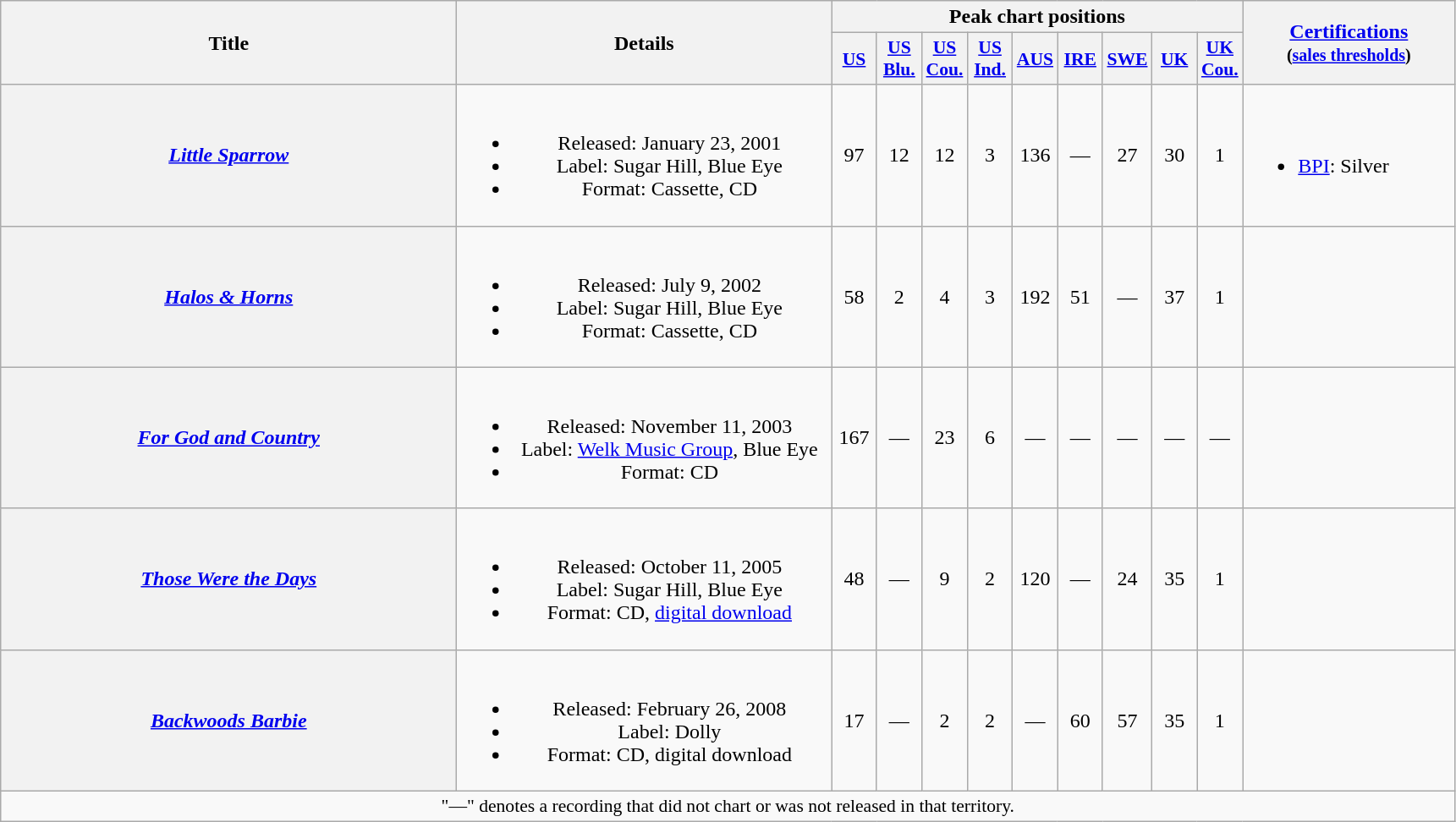<table class="wikitable plainrowheaders" style="text-align:center;">
<tr>
<th rowspan="2" style="width:22em;">Title</th>
<th rowspan="2" style="width:18em;">Details</th>
<th colspan="9">Peak chart positions</th>
<th rowspan="2" style="width:10em;"><a href='#'>Certifications</a><br><small>(<a href='#'>sales thresholds</a>)</small></th>
</tr>
<tr>
<th scope="col" style="width:2em;font-size:90%;"><a href='#'>US</a><br></th>
<th scope="col" style="width:2em;font-size:90%;"><a href='#'>US<br>Blu.</a><br></th>
<th scope="col" style="width:2em;font-size:90%;"><a href='#'>US Cou.</a><br></th>
<th scope="col" style="width:2em;font-size:90%;"><a href='#'>US Ind.</a><br></th>
<th scope="col" style="width:2em;font-size:90%;"><a href='#'>AUS</a><br></th>
<th scope="col" style="width:2em;font-size:90%;"><a href='#'>IRE</a><br></th>
<th scope="col" style="width:2em;font-size:90%;"><a href='#'>SWE</a><br></th>
<th scope="col" style="width:2em;font-size:90%;"><a href='#'>UK</a><br></th>
<th scope="col" style="width:2em;font-size:90%;"><a href='#'>UK Cou.</a><br></th>
</tr>
<tr>
<th scope="row"><em><a href='#'>Little Sparrow</a></em></th>
<td><br><ul><li>Released: January 23, 2001</li><li>Label: Sugar Hill, Blue Eye</li><li>Format: Cassette, CD</li></ul></td>
<td>97</td>
<td>12</td>
<td>12</td>
<td>3</td>
<td>136</td>
<td>—</td>
<td>27</td>
<td>30</td>
<td>1</td>
<td align="left"><br><ul><li><a href='#'>BPI</a>: Silver</li></ul></td>
</tr>
<tr>
<th scope="row"><em><a href='#'>Halos & Horns</a></em></th>
<td><br><ul><li>Released: July 9, 2002</li><li>Label: Sugar Hill, Blue Eye</li><li>Format: Cassette, CD</li></ul></td>
<td>58</td>
<td>2</td>
<td>4</td>
<td>3</td>
<td>192</td>
<td>51</td>
<td>—</td>
<td>37</td>
<td>1</td>
<td></td>
</tr>
<tr>
<th scope="row"><em><a href='#'>For God and Country</a></em></th>
<td><br><ul><li>Released: November 11, 2003</li><li>Label: <a href='#'>Welk Music Group</a>, Blue Eye</li><li>Format: CD</li></ul></td>
<td>167</td>
<td>—</td>
<td>23</td>
<td>6</td>
<td>—</td>
<td>—</td>
<td>—</td>
<td>—</td>
<td>—</td>
<td></td>
</tr>
<tr>
<th scope="row"><em><a href='#'>Those Were the Days</a></em></th>
<td><br><ul><li>Released: October 11, 2005</li><li>Label: Sugar Hill, Blue Eye</li><li>Format: CD, <a href='#'>digital download</a></li></ul></td>
<td>48</td>
<td>—</td>
<td>9</td>
<td>2</td>
<td>120</td>
<td>—</td>
<td>24</td>
<td>35</td>
<td>1</td>
<td></td>
</tr>
<tr>
<th scope="row"><em><a href='#'>Backwoods Barbie</a></em></th>
<td><br><ul><li>Released: February 26, 2008</li><li>Label: Dolly</li><li>Format: CD, digital download</li></ul></td>
<td>17</td>
<td>—</td>
<td>2</td>
<td>2</td>
<td>—</td>
<td>60</td>
<td>57</td>
<td>35</td>
<td>1</td>
<td></td>
</tr>
<tr>
<td colspan="12" style="font-size:90%">"—" denotes a recording that did not chart or was not released in that territory.</td>
</tr>
</table>
